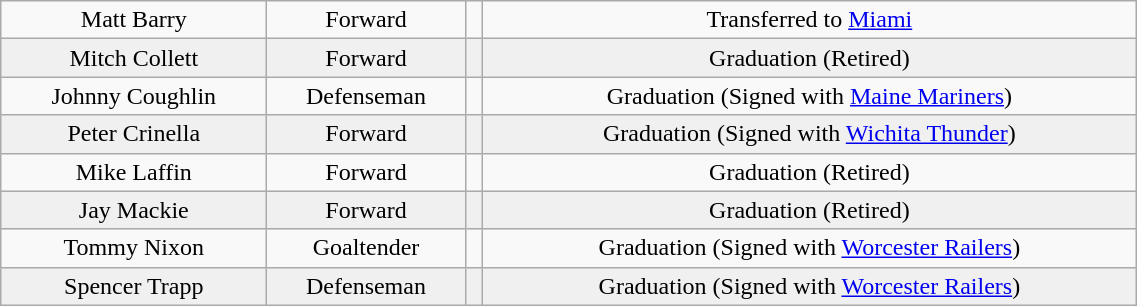<table class="wikitable" width="60%">
<tr align="center" bgcolor="">
<td>Matt Barry</td>
<td>Forward</td>
<td></td>
<td>Transferred to <a href='#'>Miami</a></td>
</tr>
<tr align="center" bgcolor="f0f0f0">
<td>Mitch Collett</td>
<td>Forward</td>
<td></td>
<td>Graduation (Retired)</td>
</tr>
<tr align="center" bgcolor="">
<td>Johnny Coughlin</td>
<td>Defenseman</td>
<td></td>
<td>Graduation (Signed with <a href='#'>Maine Mariners</a>)</td>
</tr>
<tr align="center" bgcolor="f0f0f0">
<td>Peter Crinella</td>
<td>Forward</td>
<td></td>
<td>Graduation (Signed with <a href='#'>Wichita Thunder</a>)</td>
</tr>
<tr align="center" bgcolor="">
<td>Mike Laffin</td>
<td>Forward</td>
<td></td>
<td>Graduation (Retired)</td>
</tr>
<tr align="center" bgcolor="f0f0f0">
<td>Jay Mackie</td>
<td>Forward</td>
<td></td>
<td>Graduation (Retired)</td>
</tr>
<tr align="center" bgcolor="">
<td>Tommy Nixon</td>
<td>Goaltender</td>
<td></td>
<td>Graduation (Signed with <a href='#'>Worcester Railers</a>)</td>
</tr>
<tr align="center" bgcolor="f0f0f0">
<td>Spencer Trapp</td>
<td>Defenseman</td>
<td></td>
<td>Graduation (Signed with <a href='#'>Worcester Railers</a>)</td>
</tr>
</table>
